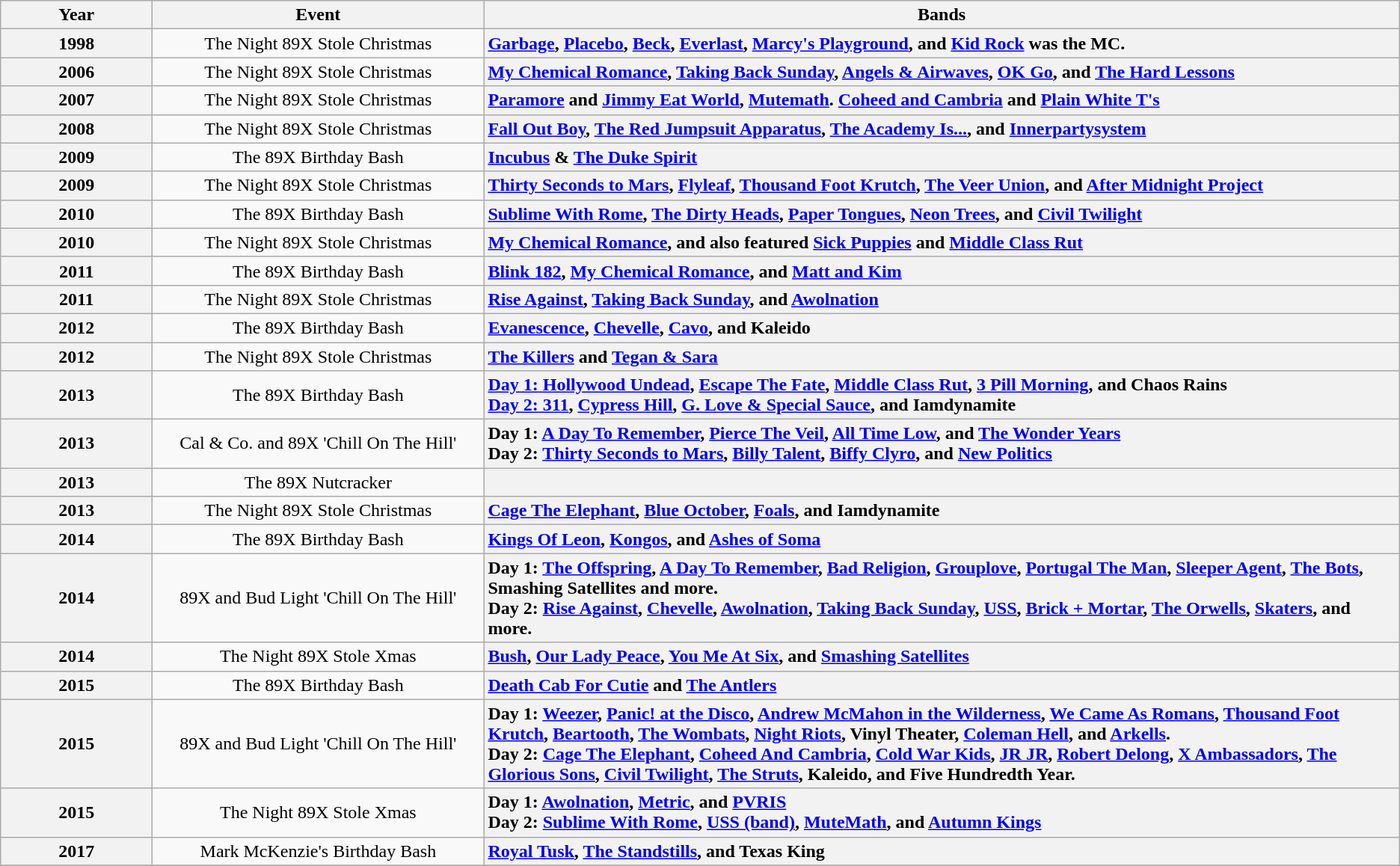<table class="wikitable plainrowheaders" style="text-align:center;" border="1">
<tr>
<th scope="col" style="width:8em;">Year</th>
<th scope="col" style="width:18em;">Event</th>
<th scope="col">Bands</th>
</tr>
<tr>
<th scope="row" style="text-align:center;">1998</th>
<td>The Night 89X Stole Christmas</td>
<th scope="row" style="text-align:left;"><a href='#'>Garbage</a>, <a href='#'>Placebo</a>, <a href='#'>Beck</a>, <a href='#'>Everlast</a>, <a href='#'>Marcy's Playground</a>, and <a href='#'>Kid Rock</a> was the MC.</th>
</tr>
<tr>
<th scope="row" style="text-align:center;">2006</th>
<td>The Night 89X Stole Christmas</td>
<th scope="row" style="text-align:left;"><a href='#'>My Chemical Romance</a>, <a href='#'>Taking Back Sunday</a>, <a href='#'>Angels & Airwaves</a>, <a href='#'>OK Go</a>, and <a href='#'>The Hard Lessons</a></th>
</tr>
<tr>
<th scope="row" style="text-align:center;">2007</th>
<td>The Night 89X Stole Christmas</td>
<th scope="row" style="text-align:left;"><a href='#'>Paramore</a> and <a href='#'>Jimmy Eat World</a>, <a href='#'>Mutemath</a>. <a href='#'>Coheed and Cambria</a> and <a href='#'>Plain White T's</a></th>
</tr>
<tr>
<th scope="row" style="text-align:center;">2008</th>
<td>The Night 89X Stole Christmas</td>
<th scope="row" style="text-align:left;"><a href='#'>Fall Out Boy</a>, <a href='#'>The Red Jumpsuit Apparatus</a>, <a href='#'>The Academy Is...</a>, and <a href='#'>Innerpartysystem</a></th>
</tr>
<tr>
<th scope="row" style="text-align:center;">2009</th>
<td>The 89X Birthday Bash</td>
<th scope="row" style="text-align:left;"><a href='#'>Incubus</a> & <a href='#'>The Duke Spirit</a></th>
</tr>
<tr>
<th scope="row" style="text-align:center;">2009</th>
<td>The Night 89X Stole Christmas</td>
<th scope="row" style="text-align:left;"><a href='#'>Thirty Seconds to Mars</a>, <a href='#'>Flyleaf</a>, <a href='#'>Thousand Foot Krutch</a>, <a href='#'>The Veer Union</a>, and <a href='#'>After Midnight Project</a></th>
</tr>
<tr>
<th scope="row" style="text-align:center;">2010</th>
<td>The 89X Birthday Bash</td>
<th scope="row" style="text-align:left;"><a href='#'>Sublime With Rome</a>, <a href='#'>The Dirty Heads</a>, <a href='#'>Paper Tongues</a>, <a href='#'>Neon Trees</a>, and <a href='#'>Civil Twilight</a></th>
</tr>
<tr>
<th scope="row" style="text-align:center;">2010</th>
<td>The Night 89X Stole Christmas</td>
<th scope="row" style="text-align:left;"><a href='#'>My Chemical Romance</a>, and also featured <a href='#'>Sick Puppies</a> and <a href='#'>Middle Class Rut</a></th>
</tr>
<tr>
<th scope="row" style="text-align:center;">2011</th>
<td>The 89X Birthday Bash</td>
<th scope="row" style="text-align:left;"! scope="row" style="text-align:left;"><a href='#'>Blink 182</a>, <a href='#'>My Chemical Romance</a>, and <a href='#'>Matt and Kim</a></th>
</tr>
<tr>
<th scope="row" style="text-align:center;">2011</th>
<td>The Night 89X Stole Christmas</td>
<th scope="row" style="text-align:left;"><a href='#'>Rise Against</a>, <a href='#'>Taking Back Sunday</a>, and <a href='#'>Awolnation</a></th>
</tr>
<tr>
<th scope="row" style="text-align:center;">2012</th>
<td>The 89X Birthday Bash</td>
<th scope="row" style="text-align:left;"><a href='#'>Evanescence</a>, <a href='#'>Chevelle</a>, <a href='#'>Cavo</a>, and Kaleido</th>
</tr>
<tr>
<th scope="row" style="text-align:center;">2012</th>
<td>The Night 89X Stole Christmas</td>
<th scope="row" style="text-align:left;"><a href='#'>The Killers</a> and <a href='#'>Tegan & Sara</a></th>
</tr>
<tr>
<th scope="row" style="text-align:center;">2013</th>
<td>The 89X Birthday Bash</td>
<th scope="row" style="text-align:left;"><a href='#'><strong>Day 1:</strong> Hollywood Undead</a>, <a href='#'>Escape The Fate</a>, <a href='#'>Middle Class Rut</a>, <a href='#'>3 Pill Morning</a>, and Chaos Rains<br><a href='#'><strong>Day 2:</strong> 311</a>, <a href='#'>Cypress Hill</a>, <a href='#'>G. Love & Special Sauce</a>, and Iamdynamite</th>
</tr>
<tr>
<th scope="row" style="text-align:center;">2013</th>
<td>Cal & Co. and 89X 'Chill On The Hill'</td>
<th scope="row" style="text-align:left;">Day 1: <a href='#'>A Day To Remember</a>, <a href='#'>Pierce The Veil</a>, <a href='#'>All Time Low</a>, and <a href='#'>The Wonder Years</a><br>Day 2: <a href='#'>Thirty Seconds to Mars</a>, <a href='#'>Billy Talent</a>, <a href='#'>Biffy Clyro</a>, and <a href='#'>New Politics</a></th>
</tr>
<tr>
<th scope="row" style="text-align:center;">2013</th>
<td>The 89X Nutcracker</td>
<th scope="row" style="text-align:left;"></th>
</tr>
<tr>
<th scope="row" style="text-align:center;">2013</th>
<td>The Night 89X Stole Christmas</td>
<th scope="row" style="text-align:left;"><a href='#'>Cage The Elephant</a>, <a href='#'>Blue October</a>, <a href='#'>Foals</a>, and Iamdynamite</th>
</tr>
<tr>
<th scope="row" style="text-align:center;">2014</th>
<td>The 89X Birthday Bash</td>
<th scope="row" style="text-align:left;"><a href='#'>Kings Of Leon</a>, <a href='#'>Kongos</a>, and <a href='#'>Ashes of Soma</a></th>
</tr>
<tr>
<th scope="row" style="text-align:center;">2014</th>
<td>89X and Bud Light 'Chill On The Hill'</td>
<th scope="row" style="text-align:left;">Day 1: <a href='#'>The Offspring</a>, <a href='#'>A Day To Remember</a>, <a href='#'>Bad Religion</a>, <a href='#'>Grouplove</a>, <a href='#'>Portugal The Man</a>, <a href='#'>Sleeper Agent</a>, <a href='#'>The Bots</a>, Smashing Satellites and more.<br>Day 2: <a href='#'>Rise Against</a>, <a href='#'>Chevelle</a>, <a href='#'>Awolnation</a>, <a href='#'>Taking Back Sunday</a>, <a href='#'>USS</a>, <a href='#'>Brick + Mortar</a>, <a href='#'>The Orwells</a>, <a href='#'>Skaters</a>, and more.</th>
</tr>
<tr>
<th scope="row" style="text-align:center;">2014</th>
<td>The Night 89X Stole Xmas</td>
<th scope="row" style="text-align:left;"><a href='#'>Bush</a>, <a href='#'>Our Lady Peace</a>, <a href='#'>You Me At Six</a>, and <a href='#'>Smashing Satellites</a></th>
</tr>
<tr>
<th scope="row" style="text-align:center;">2015</th>
<td>The 89X Birthday Bash</td>
<th scope="row" style="text-align:left;"><a href='#'>Death Cab For Cutie</a> and <a href='#'>The Antlers</a></th>
</tr>
<tr>
<th scope="row" style="text-align:center;">2015</th>
<td>89X and Bud Light 'Chill On The Hill'</td>
<th scope="row" style="text-align:left;">Day 1: <a href='#'>Weezer</a>, <a href='#'>Panic! at the Disco</a>, <a href='#'>Andrew McMahon in the Wilderness</a>, <a href='#'>We Came As Romans</a>, <a href='#'>Thousand Foot Krutch</a>, <a href='#'>Beartooth</a>, <a href='#'>The Wombats</a>, <a href='#'>Night Riots</a>, Vinyl Theater, <a href='#'>Coleman Hell</a>, and <a href='#'>Arkells</a>.<br>Day 2: <a href='#'>Cage The Elephant</a>, <a href='#'>Coheed And Cambria</a>, <a href='#'>Cold War Kids</a>, <a href='#'>JR JR</a>, <a href='#'>Robert Delong</a>, <a href='#'>X Ambassadors</a>, <a href='#'>The Glorious Sons</a>, <a href='#'>Civil Twilight</a>, <a href='#'>The Struts</a>, Kaleido, and Five Hundredth Year.</th>
</tr>
<tr>
<th scope="row" style="text-align:center;">2015</th>
<td>The Night 89X Stole Xmas</td>
<th scope="row" style="text-align:left;">Day 1: <a href='#'>Awolnation</a>, <a href='#'>Metric</a>, and <a href='#'>PVRIS</a><br>Day 2: <a href='#'>Sublime With Rome</a>, <a href='#'>USS (band)</a>, <a href='#'>MuteMath</a>, and <a href='#'>Autumn Kings</a></th>
</tr>
<tr>
<th scope="row" style="text-align:center;">2017</th>
<td>Mark McKenzie's Birthday Bash</td>
<th scope="row" style="text-align:left;"><a href='#'>Royal Tusk</a>, <a href='#'>The Standstills</a>, and Texas King</th>
</tr>
<tr>
</tr>
</table>
